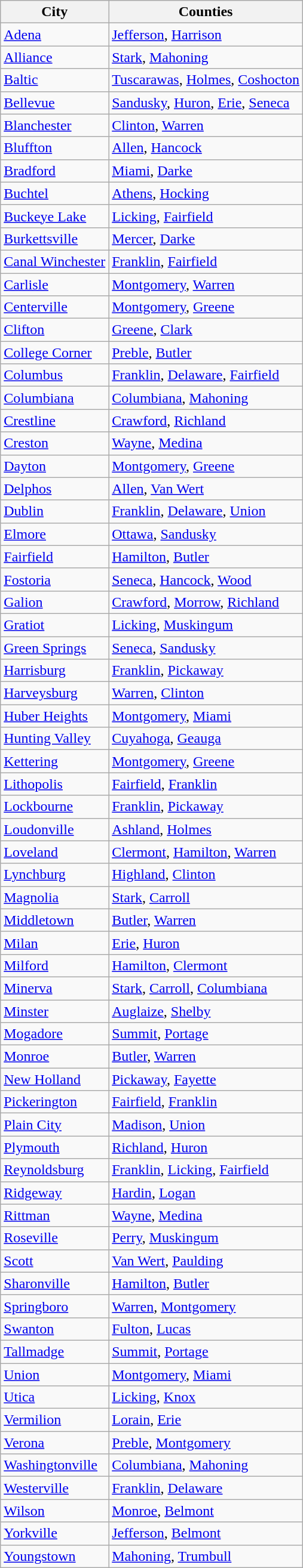<table class="wikitable sortable">
<tr>
<th>City</th>
<th>Counties</th>
</tr>
<tr>
<td><a href='#'>Adena</a></td>
<td><a href='#'>Jefferson</a>, <a href='#'>Harrison</a></td>
</tr>
<tr>
<td><a href='#'>Alliance</a></td>
<td><a href='#'>Stark</a>, <a href='#'>Mahoning</a></td>
</tr>
<tr>
<td><a href='#'>Baltic</a></td>
<td><a href='#'>Tuscarawas</a>, <a href='#'>Holmes</a>, <a href='#'>Coshocton</a></td>
</tr>
<tr>
<td><a href='#'>Bellevue</a></td>
<td><a href='#'>Sandusky</a>, <a href='#'>Huron</a>, <a href='#'>Erie</a>, <a href='#'>Seneca</a></td>
</tr>
<tr>
<td><a href='#'>Blanchester</a></td>
<td><a href='#'>Clinton</a>, <a href='#'>Warren</a></td>
</tr>
<tr>
<td><a href='#'>Bluffton</a></td>
<td><a href='#'>Allen</a>, <a href='#'>Hancock</a></td>
</tr>
<tr>
<td><a href='#'>Bradford</a></td>
<td><a href='#'>Miami</a>, <a href='#'>Darke</a></td>
</tr>
<tr>
<td><a href='#'>Buchtel</a></td>
<td><a href='#'>Athens</a>, <a href='#'>Hocking</a></td>
</tr>
<tr>
<td><a href='#'>Buckeye Lake</a></td>
<td><a href='#'>Licking</a>, <a href='#'>Fairfield</a></td>
</tr>
<tr>
<td><a href='#'>Burkettsville</a></td>
<td><a href='#'>Mercer</a>, <a href='#'>Darke</a></td>
</tr>
<tr>
<td><a href='#'>Canal Winchester</a></td>
<td><a href='#'>Franklin</a>, <a href='#'>Fairfield</a></td>
</tr>
<tr>
<td><a href='#'>Carlisle</a></td>
<td><a href='#'>Montgomery</a>, <a href='#'>Warren</a></td>
</tr>
<tr>
<td><a href='#'>Centerville</a></td>
<td><a href='#'>Montgomery</a>, <a href='#'>Greene</a></td>
</tr>
<tr>
<td><a href='#'>Clifton</a></td>
<td><a href='#'>Greene</a>, <a href='#'>Clark</a></td>
</tr>
<tr>
<td><a href='#'>College Corner</a></td>
<td><a href='#'>Preble</a>, <a href='#'>Butler</a></td>
</tr>
<tr>
<td><a href='#'>Columbus</a></td>
<td><a href='#'>Franklin</a>, <a href='#'>Delaware</a>, <a href='#'>Fairfield</a></td>
</tr>
<tr>
<td><a href='#'>Columbiana</a></td>
<td><a href='#'>Columbiana</a>, <a href='#'>Mahoning</a></td>
</tr>
<tr>
<td><a href='#'>Crestline</a></td>
<td><a href='#'>Crawford</a>, <a href='#'>Richland</a></td>
</tr>
<tr>
<td><a href='#'>Creston</a></td>
<td><a href='#'>Wayne</a>, <a href='#'>Medina</a></td>
</tr>
<tr>
<td><a href='#'>Dayton</a></td>
<td><a href='#'>Montgomery</a>, <a href='#'>Greene</a></td>
</tr>
<tr>
<td><a href='#'>Delphos</a></td>
<td><a href='#'>Allen</a>, <a href='#'>Van Wert</a></td>
</tr>
<tr>
<td><a href='#'>Dublin</a></td>
<td><a href='#'>Franklin</a>, <a href='#'>Delaware</a>, <a href='#'>Union</a></td>
</tr>
<tr>
<td><a href='#'>Elmore</a></td>
<td><a href='#'>Ottawa</a>, <a href='#'>Sandusky</a></td>
</tr>
<tr>
<td><a href='#'>Fairfield</a></td>
<td><a href='#'>Hamilton</a>, <a href='#'>Butler</a></td>
</tr>
<tr>
<td><a href='#'>Fostoria</a></td>
<td><a href='#'>Seneca</a>, <a href='#'>Hancock</a>, <a href='#'>Wood</a></td>
</tr>
<tr>
<td><a href='#'>Galion</a></td>
<td><a href='#'>Crawford</a>, <a href='#'>Morrow</a>, <a href='#'>Richland</a></td>
</tr>
<tr>
<td><a href='#'>Gratiot</a></td>
<td><a href='#'>Licking</a>, <a href='#'>Muskingum</a></td>
</tr>
<tr>
<td><a href='#'>Green Springs</a></td>
<td><a href='#'>Seneca</a>, <a href='#'>Sandusky</a></td>
</tr>
<tr>
<td><a href='#'>Harrisburg</a></td>
<td><a href='#'>Franklin</a>, <a href='#'>Pickaway</a></td>
</tr>
<tr>
<td><a href='#'>Harveysburg</a></td>
<td><a href='#'>Warren</a>, <a href='#'>Clinton</a></td>
</tr>
<tr>
<td><a href='#'>Huber Heights</a></td>
<td><a href='#'>Montgomery</a>, <a href='#'>Miami</a></td>
</tr>
<tr>
<td><a href='#'>Hunting Valley</a></td>
<td><a href='#'>Cuyahoga</a>, <a href='#'>Geauga</a></td>
</tr>
<tr>
<td><a href='#'>Kettering</a></td>
<td><a href='#'>Montgomery</a>, <a href='#'>Greene</a></td>
</tr>
<tr>
<td><a href='#'>Lithopolis</a></td>
<td><a href='#'>Fairfield</a>, <a href='#'>Franklin</a></td>
</tr>
<tr>
<td><a href='#'>Lockbourne</a></td>
<td><a href='#'>Franklin</a>, <a href='#'>Pickaway</a></td>
</tr>
<tr |->
<td><a href='#'>Loudonville</a></td>
<td><a href='#'>Ashland</a>, <a href='#'>Holmes</a></td>
</tr>
<tr>
<td><a href='#'>Loveland</a></td>
<td><a href='#'>Clermont</a>, <a href='#'>Hamilton</a>, <a href='#'>Warren</a></td>
</tr>
<tr>
<td><a href='#'>Lynchburg</a></td>
<td><a href='#'>Highland</a>, <a href='#'>Clinton</a></td>
</tr>
<tr>
<td><a href='#'>Magnolia</a></td>
<td><a href='#'>Stark</a>, <a href='#'>Carroll</a></td>
</tr>
<tr>
<td><a href='#'>Middletown</a></td>
<td><a href='#'>Butler</a>, <a href='#'>Warren</a></td>
</tr>
<tr>
<td><a href='#'>Milan</a></td>
<td><a href='#'>Erie</a>, <a href='#'>Huron</a></td>
</tr>
<tr>
<td><a href='#'>Milford</a></td>
<td><a href='#'>Hamilton</a>, <a href='#'>Clermont</a></td>
</tr>
<tr>
<td><a href='#'>Minerva</a></td>
<td><a href='#'>Stark</a>, <a href='#'>Carroll</a>, <a href='#'>Columbiana</a></td>
</tr>
<tr>
<td><a href='#'>Minster</a></td>
<td><a href='#'>Auglaize</a>, <a href='#'>Shelby</a></td>
</tr>
<tr>
<td><a href='#'>Mogadore</a></td>
<td><a href='#'>Summit</a>, <a href='#'>Portage</a></td>
</tr>
<tr>
<td><a href='#'>Monroe</a></td>
<td><a href='#'>Butler</a>, <a href='#'>Warren</a></td>
</tr>
<tr>
<td><a href='#'>New Holland</a></td>
<td><a href='#'>Pickaway</a>, <a href='#'>Fayette</a></td>
</tr>
<tr>
<td><a href='#'>Pickerington</a></td>
<td><a href='#'>Fairfield</a>, <a href='#'>Franklin</a></td>
</tr>
<tr>
<td><a href='#'>Plain City</a></td>
<td><a href='#'>Madison</a>, <a href='#'>Union</a></td>
</tr>
<tr>
<td><a href='#'>Plymouth</a></td>
<td><a href='#'>Richland</a>, <a href='#'>Huron</a></td>
</tr>
<tr>
<td><a href='#'>Reynoldsburg</a></td>
<td><a href='#'>Franklin</a>, <a href='#'>Licking</a>, <a href='#'>Fairfield</a></td>
</tr>
<tr>
<td><a href='#'>Ridgeway</a></td>
<td><a href='#'>Hardin</a>, <a href='#'>Logan</a></td>
</tr>
<tr>
<td><a href='#'>Rittman</a></td>
<td><a href='#'>Wayne</a>, <a href='#'>Medina</a></td>
</tr>
<tr>
<td><a href='#'>Roseville</a></td>
<td><a href='#'>Perry</a>, <a href='#'>Muskingum</a></td>
</tr>
<tr>
<td><a href='#'>Scott</a></td>
<td><a href='#'>Van Wert</a>, <a href='#'>Paulding</a></td>
</tr>
<tr>
<td><a href='#'>Sharonville</a></td>
<td><a href='#'>Hamilton</a>, <a href='#'>Butler</a></td>
</tr>
<tr>
<td><a href='#'>Springboro</a></td>
<td><a href='#'>Warren</a>, <a href='#'>Montgomery</a></td>
</tr>
<tr>
<td><a href='#'>Swanton</a></td>
<td><a href='#'>Fulton</a>, <a href='#'>Lucas</a></td>
</tr>
<tr>
<td><a href='#'>Tallmadge</a></td>
<td><a href='#'>Summit</a>, <a href='#'>Portage</a></td>
</tr>
<tr>
<td><a href='#'>Union</a></td>
<td><a href='#'>Montgomery</a>, <a href='#'>Miami</a></td>
</tr>
<tr>
<td><a href='#'>Utica</a></td>
<td><a href='#'>Licking</a>, <a href='#'>Knox</a></td>
</tr>
<tr>
<td><a href='#'>Vermilion</a></td>
<td><a href='#'>Lorain</a>, <a href='#'>Erie</a></td>
</tr>
<tr>
<td><a href='#'>Verona</a></td>
<td><a href='#'>Preble</a>, <a href='#'>Montgomery</a></td>
</tr>
<tr>
<td><a href='#'>Washingtonville</a></td>
<td><a href='#'>Columbiana</a>, <a href='#'>Mahoning</a></td>
</tr>
<tr>
<td><a href='#'>Westerville</a></td>
<td><a href='#'>Franklin</a>, <a href='#'>Delaware</a></td>
</tr>
<tr>
<td><a href='#'>Wilson</a></td>
<td><a href='#'>Monroe</a>, <a href='#'>Belmont</a></td>
</tr>
<tr>
<td><a href='#'>Yorkville</a></td>
<td><a href='#'>Jefferson</a>, <a href='#'>Belmont</a></td>
</tr>
<tr>
<td><a href='#'>Youngstown</a></td>
<td><a href='#'>Mahoning</a>, <a href='#'>Trumbull</a></td>
</tr>
</table>
